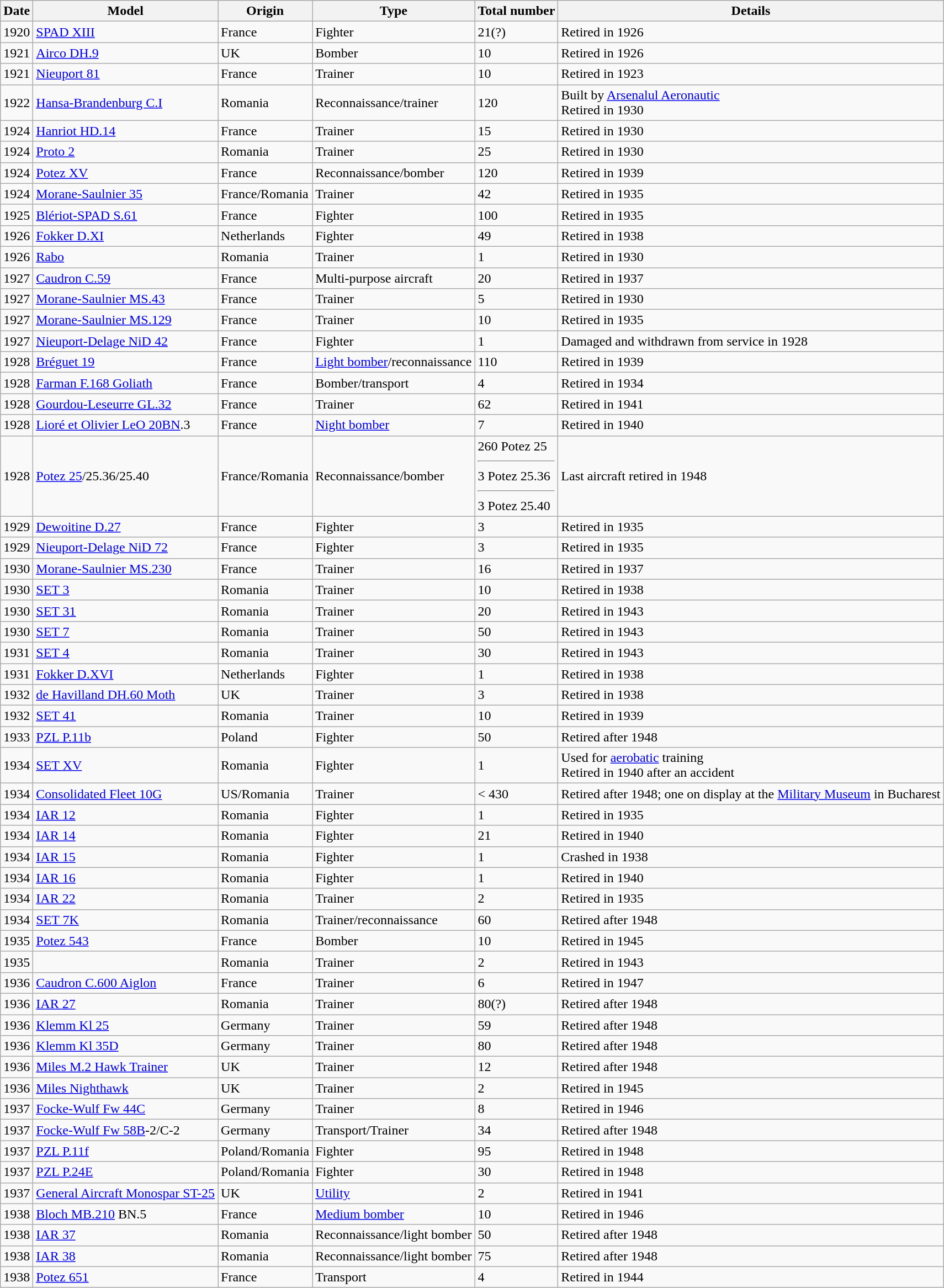<table class="wikitable sortable">
<tr>
<th>Date</th>
<th>Model</th>
<th>Origin</th>
<th>Type</th>
<th>Total number</th>
<th>Details</th>
</tr>
<tr>
<td>1920</td>
<td><a href='#'>SPAD XIII</a></td>
<td>France</td>
<td>Fighter</td>
<td>21(?)</td>
<td>Retired in 1926</td>
</tr>
<tr>
<td>1921</td>
<td><a href='#'>Airco DH.9</a></td>
<td>UK</td>
<td>Bomber</td>
<td>10</td>
<td>Retired in 1926</td>
</tr>
<tr>
<td>1921</td>
<td><a href='#'>Nieuport 81</a></td>
<td>France</td>
<td>Trainer</td>
<td>10</td>
<td>Retired in 1923</td>
</tr>
<tr>
<td>1922</td>
<td><a href='#'>Hansa-Brandenburg C.I</a></td>
<td>Romania</td>
<td>Reconnaissance/trainer</td>
<td>120</td>
<td>Built by <a href='#'>Arsenalul Aeronautic</a><br>Retired in 1930</td>
</tr>
<tr>
<td>1924</td>
<td><a href='#'>Hanriot HD.14</a></td>
<td>France</td>
<td>Trainer</td>
<td>15</td>
<td>Retired in 1930</td>
</tr>
<tr>
<td>1924</td>
<td><a href='#'>Proto 2</a></td>
<td>Romania</td>
<td>Trainer</td>
<td>25</td>
<td>Retired in 1930</td>
</tr>
<tr>
<td>1924</td>
<td><a href='#'>Potez XV</a></td>
<td>France</td>
<td>Reconnaissance/bomber</td>
<td>120</td>
<td>Retired in 1939</td>
</tr>
<tr>
<td>1924</td>
<td><a href='#'>Morane-Saulnier 35</a></td>
<td>France/Romania</td>
<td>Trainer</td>
<td>42</td>
<td>Retired in 1935</td>
</tr>
<tr>
<td>1925</td>
<td><a href='#'>Blériot-SPAD S.61</a></td>
<td>France</td>
<td>Fighter</td>
<td>100</td>
<td>Retired in 1935</td>
</tr>
<tr>
<td>1926</td>
<td><a href='#'>Fokker D.XI</a></td>
<td>Netherlands</td>
<td>Fighter</td>
<td>49</td>
<td>Retired in 1938</td>
</tr>
<tr>
<td>1926</td>
<td><a href='#'>Rabo</a></td>
<td>Romania</td>
<td>Trainer</td>
<td>1</td>
<td>Retired in 1930</td>
</tr>
<tr>
<td>1927</td>
<td><a href='#'>Caudron C.59</a></td>
<td>France</td>
<td>Multi-purpose aircraft</td>
<td>20</td>
<td>Retired in 1937</td>
</tr>
<tr>
<td>1927</td>
<td><a href='#'>Morane-Saulnier MS.43</a></td>
<td>France</td>
<td>Trainer</td>
<td>5</td>
<td>Retired in 1930</td>
</tr>
<tr>
<td>1927</td>
<td><a href='#'>Morane-Saulnier MS.129</a></td>
<td>France</td>
<td>Trainer</td>
<td>10</td>
<td>Retired in 1935</td>
</tr>
<tr>
<td>1927</td>
<td><a href='#'>Nieuport-Delage NiD 42</a></td>
<td>France</td>
<td>Fighter</td>
<td>1</td>
<td>Damaged and withdrawn from service in 1928</td>
</tr>
<tr>
<td>1928</td>
<td><a href='#'>Bréguet 19</a></td>
<td>France</td>
<td><a href='#'>Light bomber</a>/reconnaissance</td>
<td>110</td>
<td>Retired in 1939</td>
</tr>
<tr>
<td>1928</td>
<td><a href='#'>Farman F.168 Goliath</a></td>
<td>France</td>
<td>Bomber/transport</td>
<td>4</td>
<td>Retired in 1934</td>
</tr>
<tr>
<td>1928</td>
<td><a href='#'>Gourdou-Leseurre GL.32</a></td>
<td>France</td>
<td>Trainer</td>
<td>62</td>
<td>Retired in 1941</td>
</tr>
<tr>
<td>1928</td>
<td><a href='#'>Lioré et Olivier LeO 20BN</a>.3</td>
<td>France</td>
<td><a href='#'>Night bomber</a></td>
<td>7</td>
<td>Retired in 1940</td>
</tr>
<tr>
<td>1928</td>
<td><a href='#'>Potez 25</a>/25.36/25.40</td>
<td>France/Romania</td>
<td>Reconnaissance/bomber</td>
<td>260 Potez 25<hr>3 Potez 25.36<hr>3 Potez 25.40</td>
<td>Last aircraft retired in 1948</td>
</tr>
<tr>
<td>1929</td>
<td><a href='#'>Dewoitine D.27</a></td>
<td>France</td>
<td>Fighter</td>
<td>3</td>
<td>Retired in 1935</td>
</tr>
<tr>
<td>1929</td>
<td><a href='#'>Nieuport-Delage NiD 72</a></td>
<td>France</td>
<td>Fighter</td>
<td>3</td>
<td>Retired in 1935</td>
</tr>
<tr>
<td>1930</td>
<td><a href='#'>Morane-Saulnier MS.230</a></td>
<td>France</td>
<td>Trainer</td>
<td>16</td>
<td>Retired in 1937</td>
</tr>
<tr>
<td>1930</td>
<td><a href='#'>SET 3</a></td>
<td>Romania</td>
<td>Trainer</td>
<td>10</td>
<td>Retired in 1938</td>
</tr>
<tr>
<td>1930</td>
<td><a href='#'>SET 31</a></td>
<td>Romania</td>
<td>Trainer</td>
<td>20</td>
<td>Retired in 1943</td>
</tr>
<tr>
<td>1930</td>
<td><a href='#'>SET 7</a></td>
<td>Romania</td>
<td>Trainer</td>
<td>50</td>
<td>Retired in 1943</td>
</tr>
<tr>
<td>1931</td>
<td><a href='#'>SET 4</a></td>
<td>Romania</td>
<td>Trainer</td>
<td>30</td>
<td>Retired in 1943</td>
</tr>
<tr>
<td>1931</td>
<td><a href='#'>Fokker D.XVI</a></td>
<td>Netherlands</td>
<td>Fighter</td>
<td>1</td>
<td>Retired in 1938</td>
</tr>
<tr>
<td>1932</td>
<td><a href='#'>de Havilland DH.60 Moth</a></td>
<td>UK</td>
<td>Trainer</td>
<td>3</td>
<td>Retired in 1938</td>
</tr>
<tr>
<td>1932</td>
<td><a href='#'>SET 41</a></td>
<td>Romania</td>
<td>Trainer</td>
<td>10</td>
<td>Retired in 1939</td>
</tr>
<tr>
<td>1933</td>
<td><a href='#'>PZL P.11b</a></td>
<td>Poland</td>
<td>Fighter</td>
<td>50</td>
<td>Retired after 1948</td>
</tr>
<tr>
<td>1934</td>
<td><a href='#'>SET XV</a></td>
<td>Romania</td>
<td>Fighter</td>
<td>1</td>
<td>Used for <a href='#'>aerobatic</a> training<br>Retired in 1940 after an accident</td>
</tr>
<tr>
<td>1934</td>
<td><a href='#'>Consolidated Fleet 10G</a></td>
<td>US/Romania</td>
<td>Trainer</td>
<td>< 430</td>
<td>Retired after 1948; one on display at the <a href='#'>Military Museum</a> in Bucharest</td>
</tr>
<tr>
<td>1934</td>
<td><a href='#'>IAR 12</a></td>
<td>Romania</td>
<td>Fighter</td>
<td>1</td>
<td>Retired in 1935</td>
</tr>
<tr>
<td>1934</td>
<td><a href='#'>IAR 14</a></td>
<td>Romania</td>
<td>Fighter</td>
<td>21</td>
<td>Retired in 1940</td>
</tr>
<tr>
<td>1934</td>
<td><a href='#'>IAR 15</a></td>
<td>Romania</td>
<td>Fighter</td>
<td>1</td>
<td>Crashed in 1938</td>
</tr>
<tr>
<td>1934</td>
<td><a href='#'>IAR 16</a></td>
<td>Romania</td>
<td>Fighter</td>
<td>1</td>
<td>Retired in 1940</td>
</tr>
<tr>
<td>1934</td>
<td><a href='#'>IAR 22</a></td>
<td>Romania</td>
<td>Trainer</td>
<td>2</td>
<td>Retired in 1935</td>
</tr>
<tr>
<td>1934</td>
<td><a href='#'>SET 7K</a></td>
<td>Romania</td>
<td>Trainer/reconnaissance</td>
<td>60</td>
<td>Retired after 1948</td>
</tr>
<tr>
<td>1935</td>
<td><a href='#'>Potez 543</a></td>
<td>France</td>
<td>Bomber</td>
<td>10</td>
<td>Retired in 1945</td>
</tr>
<tr>
<td>1935</td>
<td></td>
<td>Romania</td>
<td>Trainer</td>
<td>2</td>
<td>Retired in 1943</td>
</tr>
<tr>
<td>1936</td>
<td><a href='#'>Caudron C.600 Aiglon</a></td>
<td>France</td>
<td>Trainer</td>
<td>6</td>
<td>Retired in 1947</td>
</tr>
<tr>
<td>1936</td>
<td><a href='#'>IAR 27</a></td>
<td>Romania</td>
<td>Trainer</td>
<td>80(?)</td>
<td>Retired after 1948</td>
</tr>
<tr>
<td>1936</td>
<td><a href='#'>Klemm Kl 25</a></td>
<td>Germany</td>
<td>Trainer</td>
<td>59</td>
<td>Retired after 1948</td>
</tr>
<tr>
<td>1936</td>
<td><a href='#'>Klemm Kl 35D</a></td>
<td>Germany</td>
<td>Trainer</td>
<td>80</td>
<td>Retired after 1948</td>
</tr>
<tr>
<td>1936</td>
<td><a href='#'>Miles M.2 Hawk Trainer</a></td>
<td>UK</td>
<td>Trainer</td>
<td>12</td>
<td>Retired after 1948</td>
</tr>
<tr>
<td>1936</td>
<td><a href='#'>Miles Nighthawk</a></td>
<td>UK</td>
<td>Trainer</td>
<td>2</td>
<td>Retired in 1945</td>
</tr>
<tr>
<td>1937</td>
<td><a href='#'>Focke-Wulf Fw 44C</a></td>
<td>Germany</td>
<td>Trainer</td>
<td>8</td>
<td>Retired in 1946</td>
</tr>
<tr>
<td>1937</td>
<td><a href='#'>Focke-Wulf Fw 58B</a>-2/C-2</td>
<td>Germany</td>
<td>Transport/Trainer</td>
<td>34</td>
<td>Retired after 1948</td>
</tr>
<tr>
<td>1937</td>
<td><a href='#'>PZL P.11f</a></td>
<td>Poland/Romania</td>
<td>Fighter</td>
<td>95</td>
<td>Retired in 1948</td>
</tr>
<tr>
<td>1937</td>
<td><a href='#'>PZL P.24E</a></td>
<td>Poland/Romania</td>
<td>Fighter</td>
<td>30</td>
<td>Retired in 1948</td>
</tr>
<tr>
<td>1937</td>
<td><a href='#'>General Aircraft Monospar ST-25</a></td>
<td>UK</td>
<td><a href='#'>Utility</a></td>
<td>2</td>
<td>Retired in 1941</td>
</tr>
<tr>
<td>1938</td>
<td><a href='#'>Bloch MB.210</a> BN.5</td>
<td>France</td>
<td><a href='#'>Medium bomber</a></td>
<td>10</td>
<td>Retired in 1946</td>
</tr>
<tr>
<td>1938</td>
<td><a href='#'>IAR 37</a></td>
<td>Romania</td>
<td>Reconnaissance/light bomber</td>
<td>50</td>
<td>Retired after 1948</td>
</tr>
<tr>
<td>1938</td>
<td><a href='#'>IAR 38</a></td>
<td>Romania</td>
<td>Reconnaissance/light bomber</td>
<td>75</td>
<td>Retired after 1948</td>
</tr>
<tr>
<td>1938</td>
<td><a href='#'>Potez 651</a></td>
<td>France</td>
<td>Transport</td>
<td>4</td>
<td>Retired in 1944</td>
</tr>
</table>
